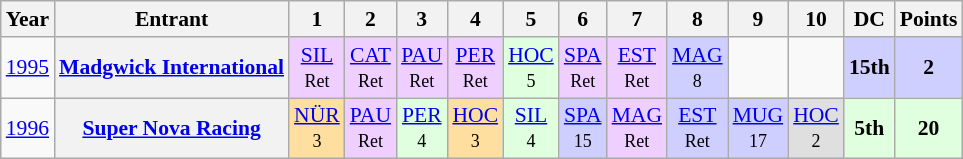<table class="wikitable" style="text-align:center; font-size:90%">
<tr>
<th>Year</th>
<th>Entrant</th>
<th>1</th>
<th>2</th>
<th>3</th>
<th>4</th>
<th>5</th>
<th>6</th>
<th>7</th>
<th>8</th>
<th>9</th>
<th>10</th>
<th>DC</th>
<th>Points</th>
</tr>
<tr>
<td><a href='#'>1995</a></td>
<th><a href='#'>Madgwick International</a></th>
<td style="background:#efcfff;"><a href='#'>SIL</a><br><small>Ret</small></td>
<td style="background:#efcfff;"><a href='#'>CAT</a><br><small>Ret</small></td>
<td style="background:#efcfff;"><a href='#'>PAU</a><br><small>Ret</small></td>
<td style="background:#efcfff;"><a href='#'>PER</a><br><small>Ret</small></td>
<td style="background:#dfffdf;"><a href='#'>HOC</a><br><small>5</small></td>
<td style="background:#efcfff;"><a href='#'>SPA</a><br><small>Ret</small></td>
<td style="background:#efcfff;"><a href='#'>EST</a><br><small>Ret</small></td>
<td style="background:#cfcfff;"><a href='#'>MAG</a><br><small>8</small></td>
<td></td>
<td></td>
<td style="background:#cfcfff;"><strong>15th</strong></td>
<td style="background:#cfcfff;"><strong>2</strong></td>
</tr>
<tr>
<td><a href='#'>1996</a></td>
<th><a href='#'>Super Nova Racing</a></th>
<td style="background:#ffdf9f;"><a href='#'>NÜR</a><br><small>3</small></td>
<td style="background:#efcfff;"><a href='#'>PAU</a><br><small>Ret</small></td>
<td style="background:#dfffdf;"><a href='#'>PER</a><br><small>4</small></td>
<td style="background:#ffdf9f;"><a href='#'>HOC</a><br><small>3</small></td>
<td style="background:#dfffdf;"><a href='#'>SIL</a><br><small>4</small></td>
<td style="background:#cfcfff;"><a href='#'>SPA</a><br><small>15</small></td>
<td style="background:#efcfff;"><a href='#'>MAG</a><br><small>Ret</small></td>
<td style="background:#CFCFFF;"><a href='#'>EST</a><br><small>Ret</small></td>
<td style="background:#cfcfff;"><a href='#'>MUG</a><br><small>17</small></td>
<td style="background:#dfdfdf;"><a href='#'>HOC</a><br><small>2</small></td>
<th style="background:#dfffdf;"><strong>5th</strong></th>
<th style="background:#dfffdf;"><strong>20</strong></th>
</tr>
</table>
